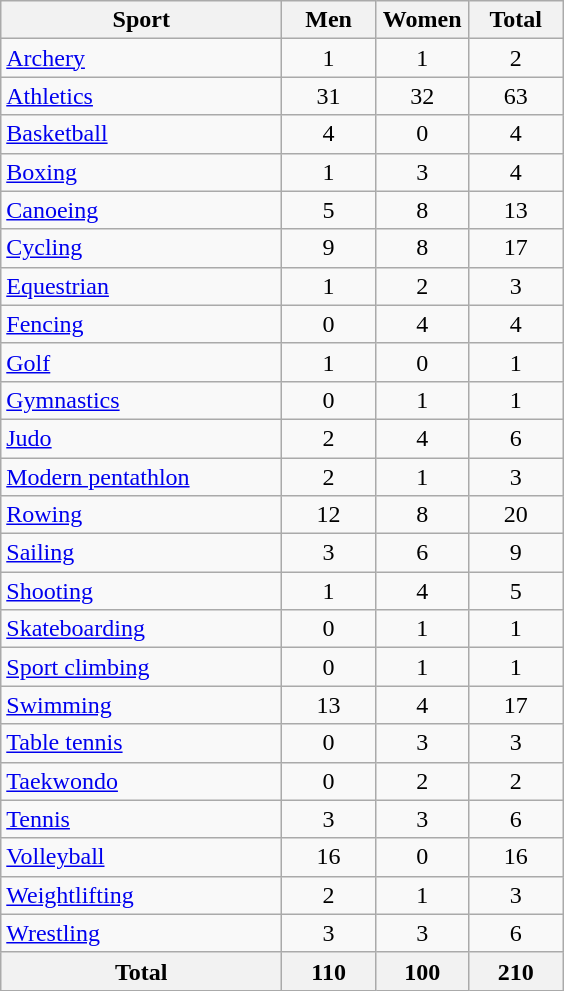<table class="wikitable sortable" style="text-align:center;">
<tr>
<th width=180>Sport</th>
<th width=55>Men</th>
<th width=55>Women</th>
<th width=55>Total</th>
</tr>
<tr>
<td align=left><a href='#'>Archery</a></td>
<td>1</td>
<td>1</td>
<td>2</td>
</tr>
<tr>
<td align=left><a href='#'>Athletics</a></td>
<td>31</td>
<td>32</td>
<td>63</td>
</tr>
<tr>
<td align=left><a href='#'>Basketball</a></td>
<td>4</td>
<td>0</td>
<td>4</td>
</tr>
<tr>
<td align=left><a href='#'>Boxing</a></td>
<td>1</td>
<td>3</td>
<td>4</td>
</tr>
<tr>
<td align=left><a href='#'>Canoeing</a></td>
<td>5</td>
<td>8</td>
<td>13</td>
</tr>
<tr>
<td align=left><a href='#'>Cycling</a></td>
<td>9</td>
<td>8</td>
<td>17</td>
</tr>
<tr>
<td align=left><a href='#'>Equestrian</a></td>
<td>1</td>
<td>2</td>
<td>3</td>
</tr>
<tr>
<td align=left><a href='#'>Fencing</a></td>
<td>0</td>
<td>4</td>
<td>4</td>
</tr>
<tr>
<td align=left><a href='#'>Golf</a></td>
<td>1</td>
<td>0</td>
<td>1</td>
</tr>
<tr>
<td align=left><a href='#'>Gymnastics</a></td>
<td>0</td>
<td>1</td>
<td>1</td>
</tr>
<tr>
<td align=left><a href='#'>Judo</a></td>
<td>2</td>
<td>4</td>
<td>6</td>
</tr>
<tr>
<td align=left><a href='#'>Modern pentathlon</a></td>
<td>2</td>
<td>1</td>
<td>3</td>
</tr>
<tr>
<td align=left><a href='#'>Rowing</a></td>
<td>12</td>
<td>8</td>
<td>20</td>
</tr>
<tr>
<td align=left><a href='#'>Sailing</a></td>
<td>3</td>
<td>6</td>
<td>9</td>
</tr>
<tr>
<td align=left><a href='#'>Shooting</a></td>
<td>1</td>
<td>4</td>
<td>5</td>
</tr>
<tr>
<td align=left><a href='#'>Skateboarding</a></td>
<td>0</td>
<td>1</td>
<td>1</td>
</tr>
<tr>
<td align=left><a href='#'>Sport climbing</a></td>
<td>0</td>
<td>1</td>
<td>1</td>
</tr>
<tr>
<td align=left><a href='#'>Swimming</a></td>
<td>13</td>
<td>4</td>
<td>17</td>
</tr>
<tr>
<td align=left><a href='#'>Table tennis</a></td>
<td>0</td>
<td>3</td>
<td>3</td>
</tr>
<tr>
<td align=left><a href='#'>Taekwondo</a></td>
<td>0</td>
<td>2</td>
<td>2</td>
</tr>
<tr>
<td align=left><a href='#'>Tennis</a></td>
<td>3</td>
<td>3</td>
<td>6</td>
</tr>
<tr>
<td align=left><a href='#'>Volleyball</a></td>
<td>16</td>
<td>0</td>
<td>16</td>
</tr>
<tr>
<td align=left><a href='#'>Weightlifting</a></td>
<td>2</td>
<td>1</td>
<td>3</td>
</tr>
<tr>
<td align=left><a href='#'>Wrestling</a></td>
<td>3</td>
<td>3</td>
<td>6</td>
</tr>
<tr>
<th>Total</th>
<th>110</th>
<th>100</th>
<th>210</th>
</tr>
</table>
